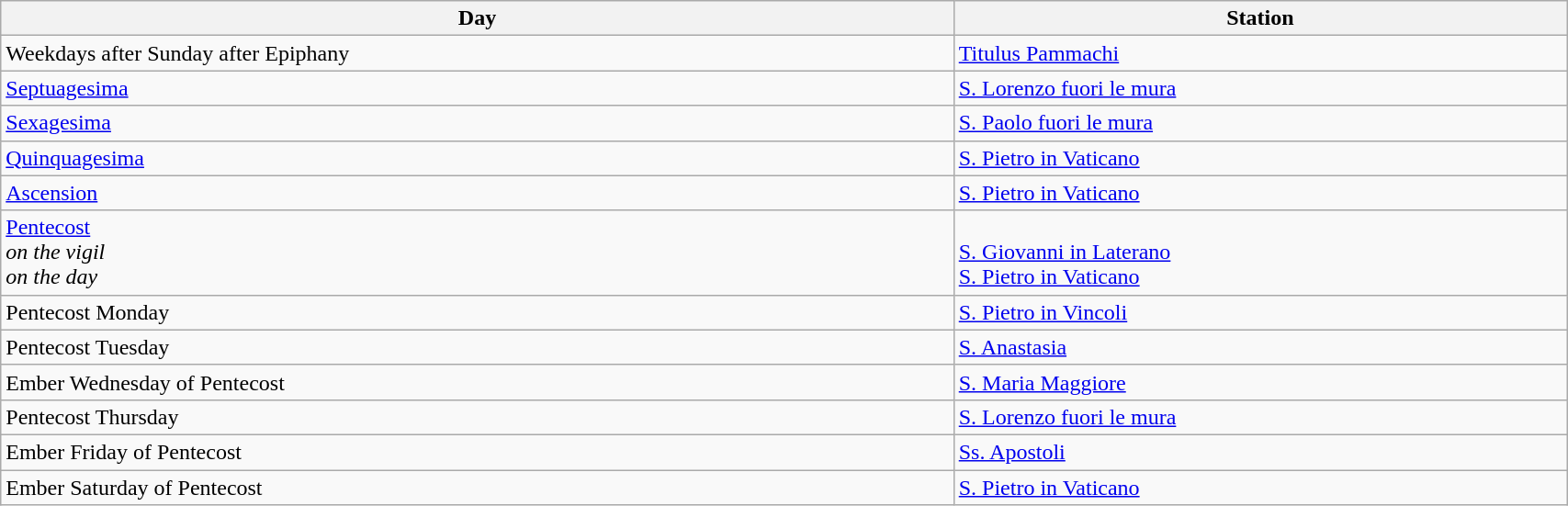<table class="wikitable" style="width:90%;">
<tr>
<th>Day</th>
<th>Station</th>
</tr>
<tr>
<td>Weekdays after Sunday after Epiphany</td>
<td><a href='#'>Titulus Pammachi</a></td>
</tr>
<tr>
<td><a href='#'>Septuagesima</a></td>
<td><a href='#'>S. Lorenzo fuori le mura</a></td>
</tr>
<tr>
<td><a href='#'>Sexagesima</a></td>
<td><a href='#'>S. Paolo fuori le mura</a></td>
</tr>
<tr>
<td><a href='#'>Quinquagesima</a></td>
<td><a href='#'>S. Pietro in Vaticano</a></td>
</tr>
<tr>
<td><a href='#'>Ascension</a></td>
<td><a href='#'>S. Pietro in Vaticano</a></td>
</tr>
<tr>
<td><a href='#'>Pentecost</a> <br>  <em>on the vigil</em> <br>  <em>on the day</em></td>
<td><br> <a href='#'>S. Giovanni in Laterano</a> <br> <a href='#'>S. Pietro in Vaticano</a></td>
</tr>
<tr>
<td>Pentecost Monday</td>
<td><a href='#'>S. Pietro in Vincoli</a></td>
</tr>
<tr>
<td>Pentecost Tuesday</td>
<td><a href='#'>S. Anastasia</a></td>
</tr>
<tr>
<td>Ember Wednesday of Pentecost</td>
<td><a href='#'>S. Maria Maggiore</a></td>
</tr>
<tr>
<td>Pentecost Thursday</td>
<td><a href='#'>S. Lorenzo fuori le mura</a></td>
</tr>
<tr>
<td>Ember Friday of Pentecost</td>
<td><a href='#'>Ss. Apostoli</a></td>
</tr>
<tr>
<td>Ember Saturday of Pentecost</td>
<td><a href='#'>S. Pietro in Vaticano</a></td>
</tr>
</table>
